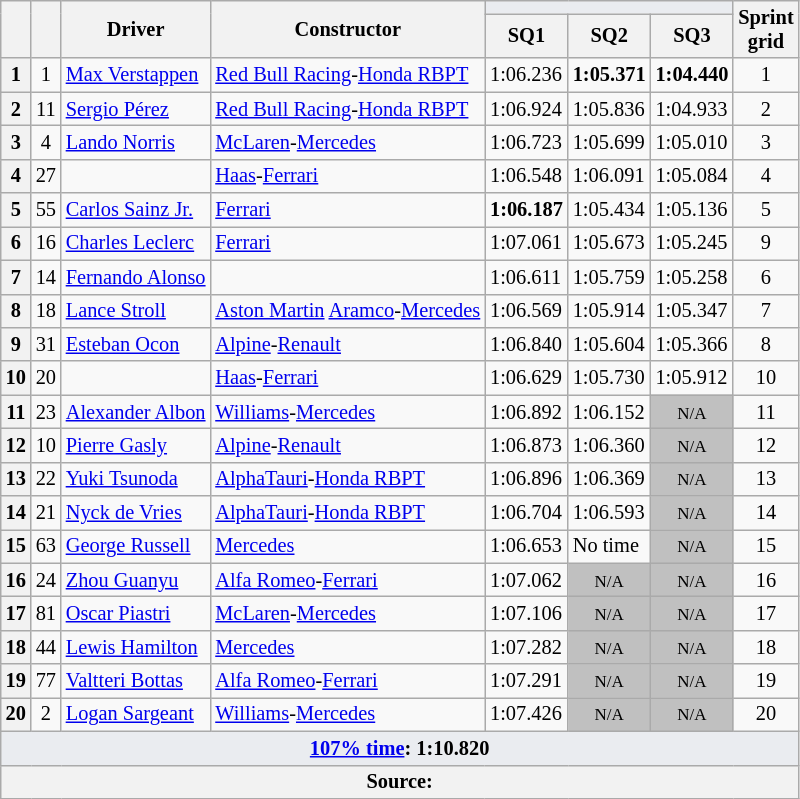<table class="wikitable sortable" style="font-size: 85%;">
<tr>
<th rowspan="2"></th>
<th rowspan="2"></th>
<th rowspan="2">Driver</th>
<th rowspan="2">Constructor</th>
<th colspan="3" style="background:#eaecf0; text-align:center;"></th>
<th rowspan="2">Sprint<br>grid</th>
</tr>
<tr>
<th scope="col">SQ1</th>
<th scope="col">SQ2</th>
<th scope="col">SQ3</th>
</tr>
<tr>
<th scope="row">1</th>
<td align="center">1</td>
<td data-sort-value="ver"> <a href='#'>Max Verstappen</a></td>
<td><a href='#'>Red Bull Racing</a>-<a href='#'>Honda RBPT</a></td>
<td>1:06.236</td>
<td><strong>1:05.371</strong></td>
<td><strong>1:04.440</strong></td>
<td align="center">1</td>
</tr>
<tr>
<th scope="row">2</th>
<td align="center">11</td>
<td data-sort-value="per"> <a href='#'>Sergio Pérez</a></td>
<td><a href='#'>Red Bull Racing</a>-<a href='#'>Honda RBPT</a></td>
<td>1:06.924</td>
<td>1:05.836</td>
<td>1:04.933</td>
<td align="center">2</td>
</tr>
<tr>
<th scope="row">3</th>
<td align="center">4</td>
<td data-sort-value="nor"> <a href='#'>Lando Norris</a></td>
<td><a href='#'>McLaren</a>-<a href='#'>Mercedes</a></td>
<td>1:06.723</td>
<td>1:05.699</td>
<td>1:05.010</td>
<td align="center">3</td>
</tr>
<tr>
<th scope="row">4</th>
<td align="center">27</td>
<td data-sort-value="hul"></td>
<td><a href='#'>Haas</a>-<a href='#'>Ferrari</a></td>
<td>1:06.548</td>
<td>1:06.091</td>
<td>1:05.084</td>
<td align="center">4</td>
</tr>
<tr>
<th scope="row">5</th>
<td align="center">55</td>
<td data-sort-value="sai"> <a href='#'>Carlos Sainz Jr.</a></td>
<td><a href='#'>Ferrari</a></td>
<td><strong>1:06.187</strong></td>
<td>1:05.434</td>
<td>1:05.136</td>
<td align="center">5</td>
</tr>
<tr>
<th scope="row">6</th>
<td align="center">16</td>
<td data-sort-value="lec"> <a href='#'>Charles Leclerc</a></td>
<td><a href='#'>Ferrari</a></td>
<td>1:07.061</td>
<td>1:05.673</td>
<td>1:05.245</td>
<td align="center" data-sort-value="9">9</td>
</tr>
<tr>
<th scope="row">7</th>
<td align="center">14</td>
<td data-sort-value="alo"> <a href='#'>Fernando Alonso</a></td>
<td></td>
<td>1:06.611</td>
<td>1:05.759</td>
<td>1:05.258</td>
<td align="center">6</td>
</tr>
<tr>
<th scope="row">8</th>
<td align="center">18</td>
<td data-sort-value="str"> <a href='#'>Lance Stroll</a></td>
<td><a href='#'>Aston Martin</a> <a href='#'>Aramco</a>-<a href='#'>Mercedes</a></td>
<td>1:06.569</td>
<td>1:05.914</td>
<td>1:05.347</td>
<td align="center">7</td>
</tr>
<tr>
<th scope="row">9</th>
<td align="center">31</td>
<td data-sort-value="oco"> <a href='#'>Esteban Ocon</a></td>
<td><a href='#'>Alpine</a>-<a href='#'>Renault</a></td>
<td>1:06.840</td>
<td>1:05.604</td>
<td>1:05.366</td>
<td align="center">8</td>
</tr>
<tr>
<th scope="row">10</th>
<td align="center">20</td>
<td data-sort-value="mag"></td>
<td><a href='#'>Haas</a>-<a href='#'>Ferrari</a></td>
<td>1:06.629</td>
<td>1:05.730</td>
<td>1:05.912</td>
<td align="center">10</td>
</tr>
<tr>
<th scope="row">11</th>
<td align="center">23</td>
<td data-sort-value="alb"> <a href='#'>Alexander Albon</a></td>
<td><a href='#'>Williams</a>-<a href='#'>Mercedes</a></td>
<td>1:06.892</td>
<td>1:06.152</td>
<td data-sort-value="11" align="center" style="background: silver"><small>N/A</small></td>
<td align="center">11</td>
</tr>
<tr>
<th scope="row">12</th>
<td align="center">10</td>
<td data-sort-value="gas"> <a href='#'>Pierre Gasly</a></td>
<td><a href='#'>Alpine</a>-<a href='#'>Renault</a></td>
<td>1:06.873</td>
<td>1:06.360</td>
<td data-sort-value="12" align="center" style="background: silver"><small>N/A</small></td>
<td align="center">12</td>
</tr>
<tr>
<th scope="row">13</th>
<td align="center">22</td>
<td data-sort-value="tsu"> <a href='#'>Yuki Tsunoda</a></td>
<td><a href='#'>AlphaTauri</a>-<a href='#'>Honda RBPT</a></td>
<td>1:06.896</td>
<td>1:06.369</td>
<td data-sort-value="13" align="center" style="background: silver"><small>N/A</small></td>
<td align="center">13</td>
</tr>
<tr>
<th scope="row">14</th>
<td align="center">21</td>
<td data-sort-value="dev"> <a href='#'>Nyck de Vries</a></td>
<td><a href='#'>AlphaTauri</a>-<a href='#'>Honda RBPT</a></td>
<td>1:06.704</td>
<td>1:06.593</td>
<td data-sort-value="14" align="center" style="background: silver"><small>N/A</small></td>
<td align="center">14</td>
</tr>
<tr>
<th scope="row">15</th>
<td align="center">63</td>
<td data-sort-value="rus"> <a href='#'>George Russell</a></td>
<td><a href='#'>Mercedes</a></td>
<td>1:06.653</td>
<td data-sort-value="15">No time</td>
<td data-sort-value="15" align="center" style="background: silver"><small>N/A</small></td>
<td align="center">15</td>
</tr>
<tr>
<th scope="row">16</th>
<td align="center">24</td>
<td data-sort-value="zho"> <a href='#'>Zhou Guanyu</a></td>
<td><a href='#'>Alfa Romeo</a>-<a href='#'>Ferrari</a></td>
<td>1:07.062</td>
<td data-sort-value="16" align="center" style="background: silver"><small>N/A</small></td>
<td data-sort-value="16" align="center" style="background: silver"><small>N/A</small></td>
<td align="center">16</td>
</tr>
<tr>
<th scope="row">17</th>
<td align="center">81</td>
<td data-sort-value="pia"> <a href='#'>Oscar Piastri</a></td>
<td><a href='#'>McLaren</a>-<a href='#'>Mercedes</a></td>
<td>1:07.106</td>
<td data-sort-value="17" align="center" style="background: silver"><small>N/A</small></td>
<td data-sort-value="17" align="center" style="background: silver"><small>N/A</small></td>
<td align="center">17</td>
</tr>
<tr>
<th scope="row">18</th>
<td align="center">44</td>
<td data-sort-value="ham"> <a href='#'>Lewis Hamilton</a></td>
<td><a href='#'>Mercedes</a></td>
<td>1:07.282</td>
<td data-sort-value="18" align="center" style="background: silver"><small>N/A</small></td>
<td data-sort-value="18" align="center" style="background: silver"><small>N/A</small></td>
<td align="center">18</td>
</tr>
<tr>
<th scope="row">19</th>
<td align="center">77</td>
<td data-sort-value="bot"> <a href='#'>Valtteri Bottas</a></td>
<td><a href='#'>Alfa Romeo</a>-<a href='#'>Ferrari</a></td>
<td>1:07.291</td>
<td data-sort-value="19" align="center" style="background: silver"><small>N/A</small></td>
<td data-sort-value="19" align="center" style="background: silver"><small>N/A</small></td>
<td align="center">19</td>
</tr>
<tr>
<th scope="row">20</th>
<td align="center">2</td>
<td data-sort-value="sar"> <a href='#'>Logan Sargeant</a></td>
<td><a href='#'>Williams</a>-<a href='#'>Mercedes</a></td>
<td>1:07.426</td>
<td data-sort-value="20" align="center" style="background: silver"><small>N/A</small></td>
<td data-sort-value="20" align="center" style="background: silver"><small>N/A</small></td>
<td align="center">20</td>
</tr>
<tr class="sortbottom">
<td colspan="8" style="background-color:#eaecf0;text-align:center"><strong><a href='#'>107% time</a>: 1:10.820</strong></td>
</tr>
<tr>
<th colspan="8">Source:</th>
</tr>
</table>
